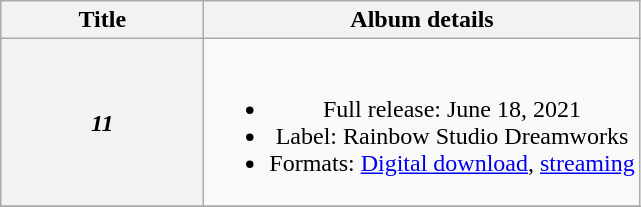<table class="wikitable plainrowheaders" style="text-align:center">
<tr>
<th scope="col" style="width:8em;">Title</th>
<th scope="col">Album details</th>
</tr>
<tr>
<th scope="row"><em>11</em></th>
<td><br><ul><li>Full release: June 18, 2021</li><li>Label: Rainbow Studio Dreamworks</li><li>Formats: <a href='#'>Digital download</a>, <a href='#'>streaming</a></li></ul></td>
</tr>
<tr>
</tr>
</table>
